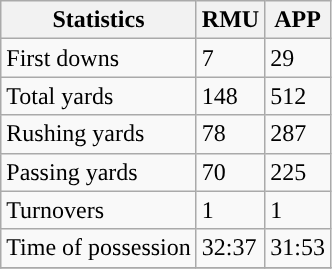<table class="wikitable" style="float: left;">
<tr>
<th>Statistics</th>
<th>RMU</th>
<th>APP</th>
</tr>
<tr>
<td>First downs</td>
<td>7</td>
<td>29</td>
</tr>
<tr>
<td>Total yards</td>
<td>148</td>
<td>512</td>
</tr>
<tr>
<td>Rushing yards</td>
<td>78</td>
<td>287</td>
</tr>
<tr>
<td>Passing yards</td>
<td>70</td>
<td>225</td>
</tr>
<tr>
<td>Turnovers</td>
<td>1</td>
<td>1</td>
</tr>
<tr>
<td>Time of possession</td>
<td>32:37</td>
<td>31:53</td>
</tr>
<tr>
</tr>
</table>
